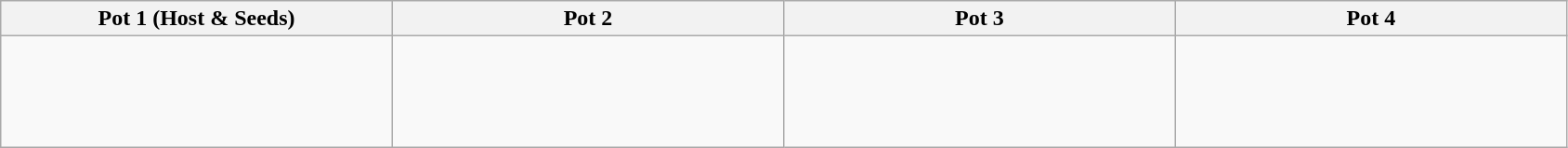<table class="wikitable" style="width:89%;">
<tr>
<th width=25%>Pot 1 (Host & Seeds)</th>
<th width=25%>Pot 2</th>
<th width=25%>Pot 3</th>
<th width=25%>Pot 4</th>
</tr>
<tr>
<td><br> <br>
 <br>
 <br>
</td>
<td><br> <br>
 <br>
<br>
</td>
<td><br> <br>
 <br>
 <br>
</td>
<td><br> <br>
 <br>
 <br>
</td>
</tr>
</table>
